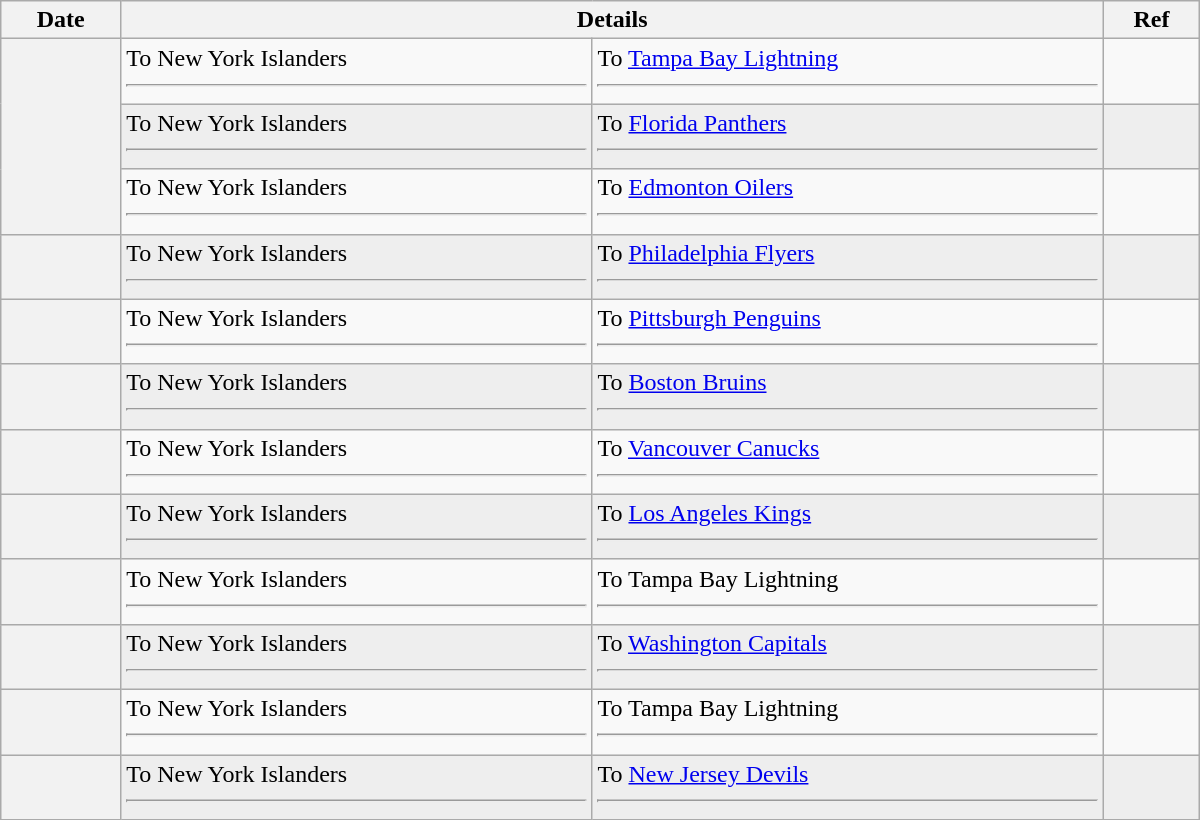<table class="wikitable plainrowheaders" style="width: 50em;">
<tr>
<th scope="col">Date</th>
<th scope="col" colspan="2">Details</th>
<th scope="col">Ref</th>
</tr>
<tr>
<th scope="row" rowspan=3></th>
<td valign="top">To New York Islanders <hr> </td>
<td valign="top">To <a href='#'>Tampa Bay Lightning</a> <hr> </td>
<td></td>
</tr>
<tr bgcolor="#eeeeee">
<td valign="top">To New York Islanders <hr> </td>
<td valign="top">To <a href='#'>Florida Panthers</a> <hr> </td>
<td></td>
</tr>
<tr>
<td valign="top">To New York Islanders <hr> </td>
<td valign="top">To <a href='#'>Edmonton Oilers</a> <hr></td>
<td></td>
</tr>
<tr bgcolor="#eeeeee">
<th scope="row"></th>
<td valign="top">To New York Islanders <hr> </td>
<td valign="top">To <a href='#'>Philadelphia Flyers</a> <hr> </td>
<td></td>
</tr>
<tr>
<th scope="row"></th>
<td valign="top">To New York Islanders <hr> </td>
<td valign="top">To <a href='#'>Pittsburgh Penguins</a> <hr> </td>
<td></td>
</tr>
<tr bgcolor="#eeeeee">
<th scope="row"></th>
<td valign="top">To New York Islanders <hr> </td>
<td valign="top">To <a href='#'>Boston Bruins</a> <hr> </td>
<td></td>
</tr>
<tr>
<th scope="row"></th>
<td valign="top">To New York Islanders <hr> </td>
<td valign="top">To <a href='#'>Vancouver Canucks</a> <hr> </td>
<td></td>
</tr>
<tr bgcolor="#eeeeee">
<th scope="row"></th>
<td valign="top">To New York Islanders <hr> </td>
<td valign="top">To <a href='#'>Los Angeles Kings</a> <hr> </td>
<td></td>
</tr>
<tr>
<th scope="row"></th>
<td valign="top">To New York Islanders <hr> </td>
<td valign="top">To Tampa Bay Lightning <hr> </td>
<td></td>
</tr>
<tr bgcolor="#eeeeee">
<th scope="row"></th>
<td valign="top">To New York Islanders <hr> </td>
<td valign="top">To <a href='#'>Washington Capitals</a> <hr> </td>
<td></td>
</tr>
<tr>
<th scope="row"></th>
<td valign="top">To New York Islanders <hr> </td>
<td valign="top">To Tampa Bay Lightning <hr> </td>
<td></td>
</tr>
<tr bgcolor="#eeeeee">
<th scope="row"></th>
<td valign="top">To New York Islanders <hr> </td>
<td valign="top">To <a href='#'>New Jersey Devils</a> <hr> </td>
<td></td>
</tr>
</table>
